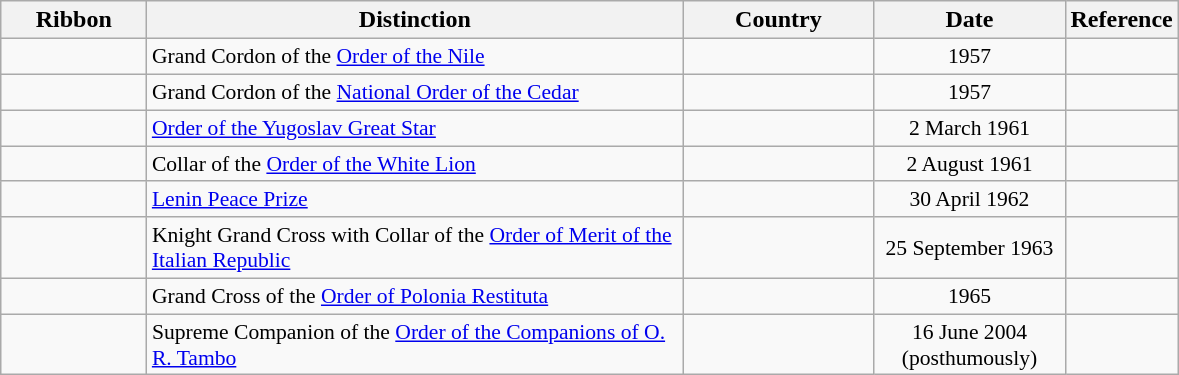<table class="wikitable" style="text-align:left;">
<tr>
<th style="width:90px;">Ribbon</th>
<th style="width:350px;">Distinction</th>
<th style="width:120px;">Country</th>
<th style="width:120px;">Date</th>
<th>Reference</th>
</tr>
<tr>
<td></td>
<td style="font-size:90%;">Grand Cordon of the <a href='#'>Order of the Nile</a></td>
<td style="font-size:90%;"></td>
<td style="text-align:center; font-size:90%;">1957</td>
<td style="font-size:90%;"></td>
</tr>
<tr>
<td></td>
<td style="font-size:90%;">Grand Cordon of the <a href='#'>National Order of the Cedar</a></td>
<td style="font-size:90%;"></td>
<td style="text-align:center; font-size:90%;">1957</td>
<td style="font-size:90%;"></td>
</tr>
<tr>
<td></td>
<td style="font-size:90%;"><a href='#'>Order of the Yugoslav Great Star</a></td>
<td style="font-size:90%;"></td>
<td style="text-align:center; font-size:90%;">2 March 1961</td>
<td style="font-size:90%;"></td>
</tr>
<tr>
<td></td>
<td style="font-size:90%;">Collar of the <a href='#'>Order of the White Lion</a></td>
<td style="font-size:90%;"></td>
<td style="text-align:center; font-size:90%;">2 August 1961</td>
<td style="font-size:90%;"></td>
</tr>
<tr>
<td></td>
<td style="font-size:90%;"><a href='#'>Lenin Peace Prize</a></td>
<td style="font-size:90%;"></td>
<td style="text-align:center; font-size:90%;">30 April 1962</td>
<td style="font-size:90%;"></td>
</tr>
<tr>
<td></td>
<td style="font-size:90%;">Knight Grand Cross with Collar of the <a href='#'>Order of Merit of the Italian Republic</a></td>
<td style="font-size:90%;"></td>
<td style="text-align:center; font-size:90%;">25 September 1963</td>
<td style="font-size:90%;"></td>
</tr>
<tr>
<td></td>
<td style="font-size:90%;">Grand Cross of the <a href='#'>Order of Polonia Restituta</a></td>
<td style="font-size:90%;"></td>
<td style="text-align:center; font-size:90%;">1965</td>
<td style="font-size:90%;"></td>
</tr>
<tr>
<td></td>
<td style="font-size:90%;">Supreme Companion of the <a href='#'>Order of the Companions of O. R. Tambo</a></td>
<td style="font-size:90%;"></td>
<td style="text-align:center; font-size:90%;">16 June 2004<br>(posthumously)</td>
<td style="font-size:90%;"></td>
</tr>
</table>
